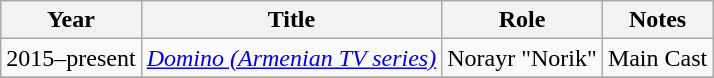<table class="wikitable sortable plainrowheaders">
<tr>
<th>Year</th>
<th>Title</th>
<th>Role</th>
<th class="unsortable">Notes</th>
</tr>
<tr>
<td>2015–present</td>
<td><em><a href='#'>Domino (Armenian TV series)</a></em></td>
<td>Norayr "Norik"</td>
<td>Main Cast</td>
</tr>
<tr>
</tr>
</table>
